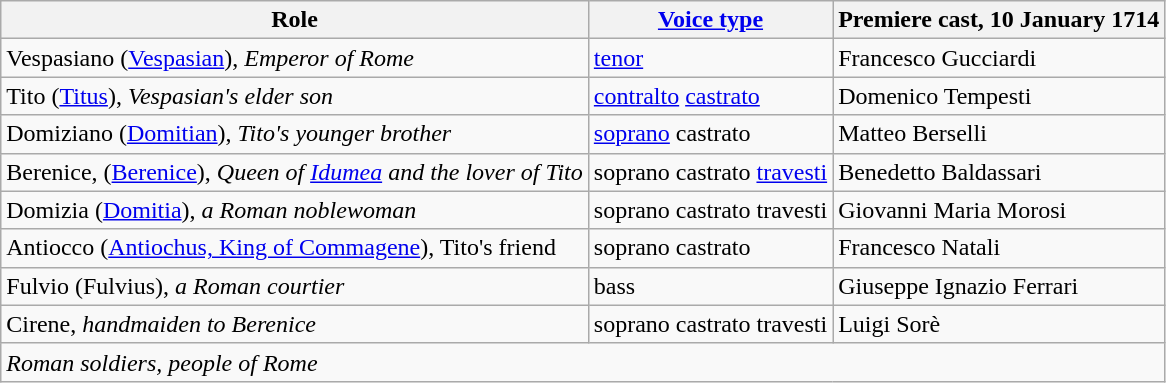<table class="wikitable">
<tr>
<th>Role</th>
<th><a href='#'>Voice type</a></th>
<th>Premiere cast, 10 January 1714</th>
</tr>
<tr>
<td>Vespasiano (<a href='#'>Vespasian</a>), <em>Emperor of Rome</em></td>
<td><a href='#'>tenor</a></td>
<td>Francesco Gucciardi</td>
</tr>
<tr>
<td>Tito (<a href='#'>Titus</a>), <em>Vespasian's elder son</em></td>
<td><a href='#'>contralto</a> <a href='#'>castrato</a></td>
<td>Domenico Tempesti</td>
</tr>
<tr>
<td>Domiziano (<a href='#'>Domitian</a>), <em>Tito's younger brother</em></td>
<td><a href='#'>soprano</a> castrato</td>
<td>Matteo Berselli</td>
</tr>
<tr>
<td>Berenice, (<a href='#'>Berenice</a>), <em>Queen of <a href='#'>Idumea</a> and the lover of Tito</em></td>
<td>soprano castrato <a href='#'>travesti</a></td>
<td>Benedetto Baldassari</td>
</tr>
<tr>
<td>Domizia (<a href='#'>Domitia</a>), <em>a Roman noblewoman</em></td>
<td>soprano castrato travesti</td>
<td>Giovanni Maria Morosi</td>
</tr>
<tr>
<td>Antiocco (<a href='#'>Antiochus, King of Commagene</a>), Tito's friend</td>
<td>soprano castrato</td>
<td>Francesco Natali</td>
</tr>
<tr>
<td>Fulvio (Fulvius), <em>a Roman courtier</em></td>
<td>bass</td>
<td>Giuseppe Ignazio Ferrari</td>
</tr>
<tr>
<td>Cirene, <em>handmaiden to Berenice</em></td>
<td>soprano castrato travesti</td>
<td>Luigi Sorè</td>
</tr>
<tr>
<td colspan="3"><em>Roman soldiers, people of Rome</em></td>
</tr>
</table>
